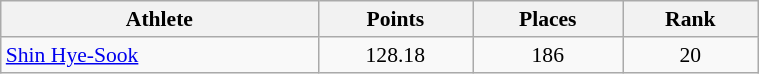<table class=wikitable style="font-size:90%; text-align:center; width:40%">
<tr>
<th>Athlete</th>
<th>Points</th>
<th>Places</th>
<th>Rank</th>
</tr>
<tr>
<td align=left><a href='#'>Shin Hye-Sook</a></td>
<td>128.18</td>
<td>186</td>
<td>20</td>
</tr>
</table>
